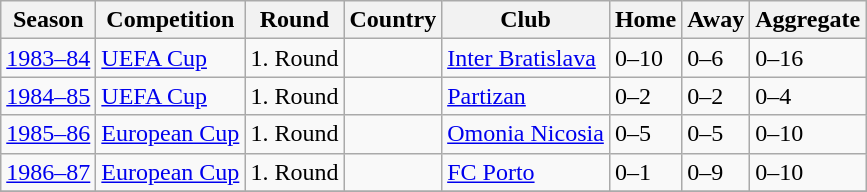<table class="wikitable">
<tr>
<th>Season</th>
<th>Competition</th>
<th>Round</th>
<th>Country</th>
<th>Club</th>
<th>Home</th>
<th>Away</th>
<th>Aggregate</th>
</tr>
<tr>
<td><a href='#'>1983–84</a></td>
<td><a href='#'>UEFA Cup</a></td>
<td>1. Round</td>
<td></td>
<td><a href='#'>Inter Bratislava</a></td>
<td>0–10</td>
<td>0–6</td>
<td>0–16</td>
</tr>
<tr>
<td><a href='#'>1984–85</a></td>
<td><a href='#'>UEFA Cup</a></td>
<td>1. Round</td>
<td></td>
<td><a href='#'>Partizan</a></td>
<td>0–2</td>
<td>0–2</td>
<td>0–4</td>
</tr>
<tr>
<td><a href='#'>1985–86</a></td>
<td><a href='#'>European Cup</a></td>
<td>1. Round</td>
<td></td>
<td><a href='#'>Omonia Nicosia</a></td>
<td>0–5</td>
<td>0–5</td>
<td>0–10</td>
</tr>
<tr>
<td><a href='#'>1986–87</a></td>
<td><a href='#'>European Cup</a></td>
<td>1. Round</td>
<td></td>
<td><a href='#'>FC Porto</a></td>
<td>0–1</td>
<td>0–9</td>
<td>0–10</td>
</tr>
<tr>
</tr>
</table>
